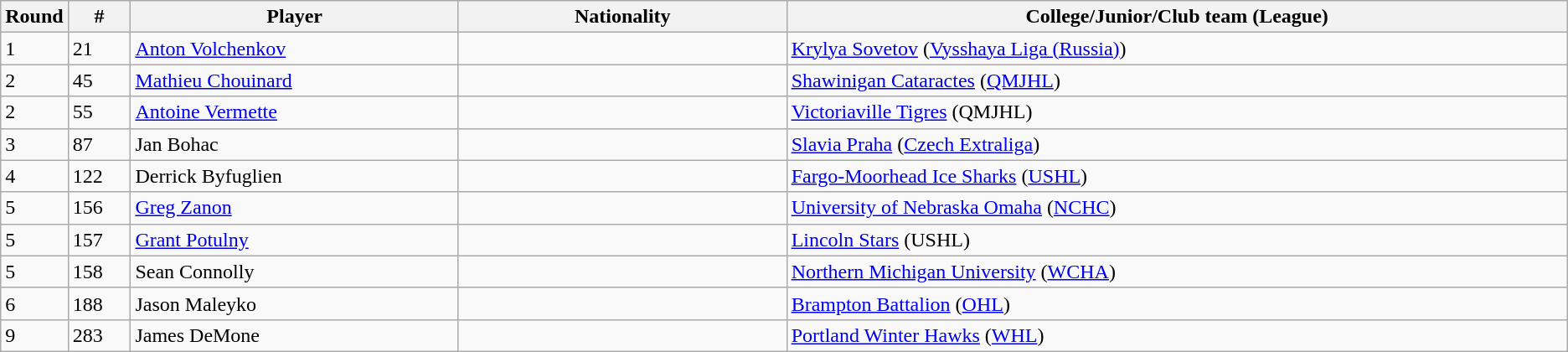<table class="wikitable">
<tr align="center">
<th bgcolor="#DDDDFF" width="4.0%">Round</th>
<th bgcolor="#DDDDFF" width="4.0%">#</th>
<th bgcolor="#DDDDFF" width="21.0%">Player</th>
<th bgcolor="#DDDDFF" width="21.0%">Nationality</th>
<th bgcolor="#DDDDFF" width="100.0%">College/Junior/Club team (League)</th>
</tr>
<tr>
<td>1</td>
<td>21</td>
<td><a href='#'>Anton Volchenkov</a></td>
<td></td>
<td><a href='#'>Krylya Sovetov</a> (<a href='#'>Vysshaya Liga (Russia)</a>)</td>
</tr>
<tr>
<td>2</td>
<td>45</td>
<td><a href='#'>Mathieu Chouinard</a></td>
<td></td>
<td><a href='#'>Shawinigan Cataractes</a> (<a href='#'>QMJHL</a>)</td>
</tr>
<tr>
<td>2</td>
<td>55</td>
<td><a href='#'>Antoine Vermette</a></td>
<td></td>
<td><a href='#'>Victoriaville Tigres</a> (QMJHL)</td>
</tr>
<tr>
<td>3</td>
<td>87</td>
<td>Jan Bohac</td>
<td></td>
<td><a href='#'>Slavia Praha</a> (<a href='#'>Czech Extraliga</a>)</td>
</tr>
<tr>
<td>4</td>
<td>122</td>
<td>Derrick Byfuglien</td>
<td></td>
<td><a href='#'>Fargo-Moorhead Ice Sharks</a> (<a href='#'>USHL</a>)</td>
</tr>
<tr>
<td>5</td>
<td>156</td>
<td><a href='#'>Greg Zanon</a></td>
<td></td>
<td><a href='#'>University of Nebraska Omaha</a> (<a href='#'>NCHC</a>)</td>
</tr>
<tr>
<td>5</td>
<td>157</td>
<td><a href='#'>Grant Potulny</a></td>
<td></td>
<td><a href='#'>Lincoln Stars</a> (USHL)</td>
</tr>
<tr>
<td>5</td>
<td>158</td>
<td>Sean Connolly</td>
<td></td>
<td><a href='#'>Northern Michigan University</a> (<a href='#'>WCHA</a>)</td>
</tr>
<tr>
<td>6</td>
<td>188</td>
<td>Jason Maleyko</td>
<td></td>
<td><a href='#'>Brampton Battalion</a> (<a href='#'>OHL</a>)</td>
</tr>
<tr>
<td>9</td>
<td>283</td>
<td>James DeMone</td>
<td></td>
<td><a href='#'>Portland Winter Hawks</a> (<a href='#'>WHL</a>)</td>
</tr>
</table>
